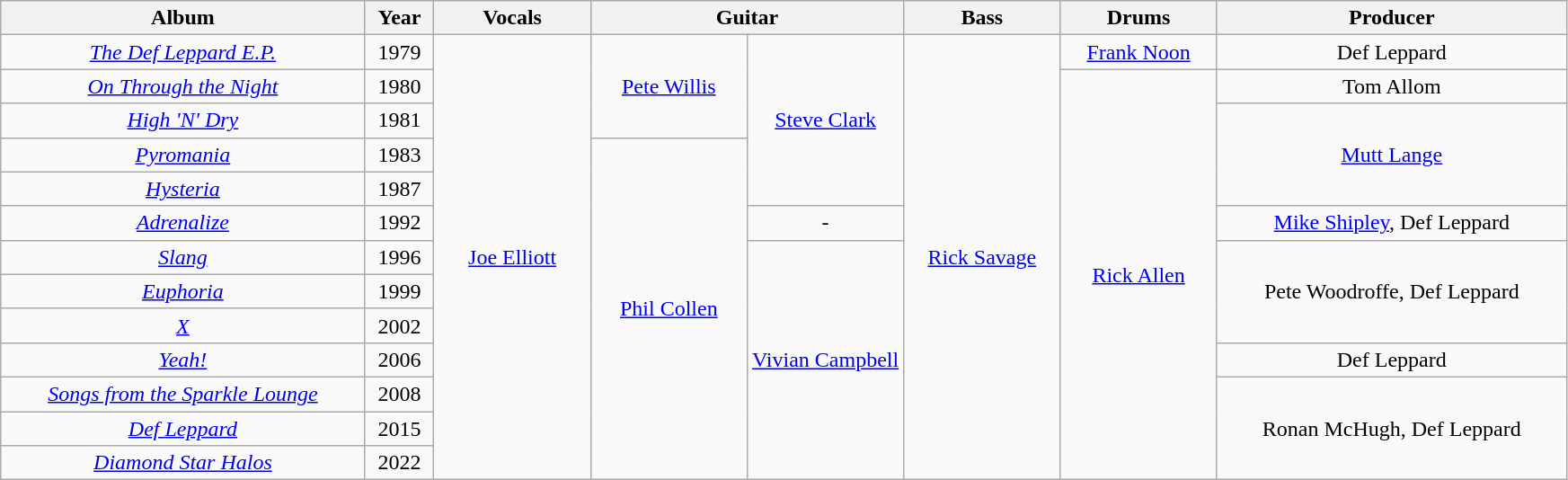<table class="wikitable" style="text-align:center;">
<tr>
<th>Album</th>
<th>Year</th>
<th width=10%>Vocals</th>
<th width=20% colspan=2>Guitar</th>
<th width=10%>Bass</th>
<th width=10%>Drums</th>
<th>Producer</th>
</tr>
<tr>
<td><em><a href='#'>The Def Leppard E.P.</a></em></td>
<td>1979</td>
<td rowspan=13><a href='#'>Joe Elliott</a></td>
<td width=10% rowspan=3><a href='#'>Pete Willis</a></td>
<td width=10% rowspan=5><a href='#'>Steve Clark</a></td>
<td rowspan=13><a href='#'>Rick Savage</a></td>
<td><a href='#'>Frank Noon</a></td>
<td>Def Leppard</td>
</tr>
<tr>
<td><em><a href='#'>On Through the Night</a></em></td>
<td>1980</td>
<td rowspan=12><a href='#'>Rick Allen</a></td>
<td>Tom Allom</td>
</tr>
<tr>
<td><em><a href='#'>High 'N' Dry</a></em></td>
<td>1981</td>
<td rowspan=3><a href='#'>Mutt Lange</a></td>
</tr>
<tr>
<td><em><a href='#'>Pyromania</a></em></td>
<td>1983</td>
<td rowspan=10><a href='#'>Phil Collen</a></td>
</tr>
<tr>
<td><em><a href='#'>Hysteria</a></em></td>
<td>1987</td>
</tr>
<tr>
<td><em><a href='#'>Adrenalize</a></em></td>
<td>1992</td>
<td>-</td>
<td><a href='#'>Mike Shipley</a>, Def Leppard</td>
</tr>
<tr>
<td><em><a href='#'>Slang</a></em></td>
<td>1996</td>
<td rowspan=7><a href='#'>Vivian Campbell</a></td>
<td rowspan=3>Pete Woodroffe, Def Leppard</td>
</tr>
<tr>
<td><em><a href='#'>Euphoria</a></em></td>
<td>1999</td>
</tr>
<tr>
<td><em><a href='#'>X</a></em></td>
<td>2002</td>
</tr>
<tr>
<td><em><a href='#'>Yeah!</a></em></td>
<td>2006</td>
<td>Def Leppard</td>
</tr>
<tr>
<td><em><a href='#'>Songs from the Sparkle Lounge</a></em></td>
<td>2008</td>
<td rowspan=3>Ronan McHugh, Def Leppard</td>
</tr>
<tr>
<td><em><a href='#'>Def Leppard</a></em></td>
<td>2015</td>
</tr>
<tr>
<td><em><a href='#'>Diamond Star Halos</a></em></td>
<td>2022</td>
</tr>
</table>
